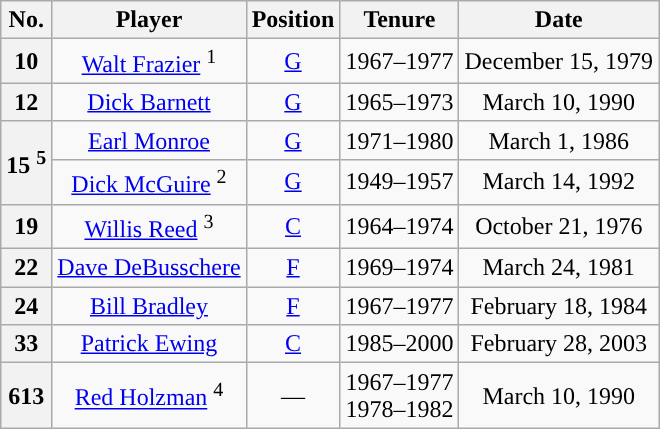<table class="wikitable sortable" style="text-align:center">
<tr>
<th scope="col">No.</th>
<th scope="col">Player</th>
<th scope="col">Position</th>
<th scope="col">Tenure</th>
<th scope="col">Date</th>
</tr>
<tr>
<th scope="row">10</th>
<td><a href='#'>Walt Frazier</a> <sup>1</sup></td>
<td><a href='#'>G</a></td>
<td>1967–1977</td>
<td>December 15, 1979</td>
</tr>
<tr>
<th scope="row">12</th>
<td><a href='#'>Dick Barnett</a></td>
<td><a href='#'>G</a></td>
<td>1965–1973</td>
<td>March 10, 1990</td>
</tr>
<tr>
<th scope="row" rowspan="2">15 <sup>5</sup></th>
<td><a href='#'>Earl Monroe</a></td>
<td><a href='#'>G</a></td>
<td>1971–1980</td>
<td>March 1, 1986</td>
</tr>
<tr>
<td><a href='#'>Dick McGuire</a> <sup>2</sup></td>
<td><a href='#'>G</a></td>
<td>1949–1957</td>
<td>March 14, 1992</td>
</tr>
<tr>
<th scope="row">19</th>
<td><a href='#'>Willis Reed</a> <sup>3</sup></td>
<td><a href='#'>C</a></td>
<td>1964–1974</td>
<td>October 21, 1976</td>
</tr>
<tr>
<th scope="row">22</th>
<td><a href='#'>Dave DeBusschere</a></td>
<td><a href='#'>F</a></td>
<td>1969–1974</td>
<td>March 24, 1981</td>
</tr>
<tr>
<th scope="row">24</th>
<td><a href='#'>Bill Bradley</a></td>
<td><a href='#'>F</a></td>
<td>1967–1977</td>
<td>February 18, 1984</td>
</tr>
<tr>
<th scope="row">33</th>
<td><a href='#'>Patrick Ewing</a></td>
<td><a href='#'>C</a></td>
<td>1985–2000</td>
<td>February 28, 2003</td>
</tr>
<tr>
<th scope="row">613</th>
<td><a href='#'>Red Holzman</a> <sup>4</sup></td>
<td>—</td>
<td>1967–1977<br>1978–1982</td>
<td>March 10, 1990</td>
</tr>
</table>
